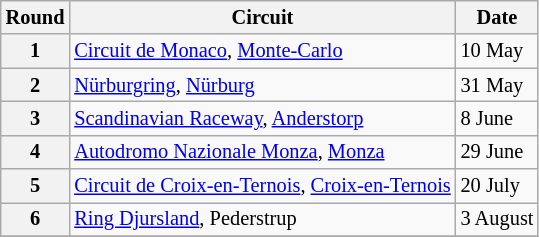<table class="wikitable" style="font-size: 85%;">
<tr>
<th colspan="2">Round</th>
<th>Circuit</th>
<th>Date</th>
</tr>
<tr>
<th colspan="2">1</th>
<td> <a href='#'>Circuit de Monaco</a>, <a href='#'>Monte-Carlo</a></td>
<td>10 May</td>
</tr>
<tr>
<th colspan="2">2</th>
<td> <a href='#'>Nürburgring</a>, <a href='#'>Nürburg</a></td>
<td>31 May</td>
</tr>
<tr>
<th colspan="2">3</th>
<td> <a href='#'>Scandinavian Raceway</a>, <a href='#'>Anderstorp</a></td>
<td>8 June</td>
</tr>
<tr>
<th colspan="2">4</th>
<td> <a href='#'>Autodromo Nazionale Monza</a>, <a href='#'>Monza</a></td>
<td>29 June</td>
</tr>
<tr>
<th colspan="2">5</th>
<td> <a href='#'>Circuit de Croix-en-Ternois</a>, <a href='#'>Croix-en-Ternois</a></td>
<td>20 July</td>
</tr>
<tr>
<th colspan="2">6</th>
<td> <a href='#'>Ring Djursland</a>, Pederstrup</td>
<td>3 August</td>
</tr>
<tr>
</tr>
</table>
